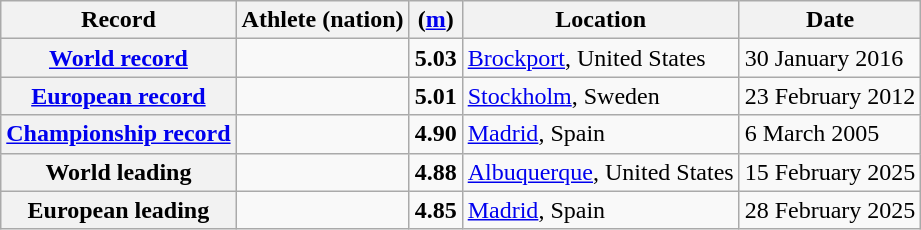<table class="wikitable">
<tr>
<th scope="col">Record</th>
<th scope="col">Athlete (nation)</th>
<th scope="col"> (<a href='#'>m</a>)</th>
<th scope="col">Location</th>
<th scope="col">Date</th>
</tr>
<tr>
<th scope="row"><a href='#'>World record</a></th>
<td></td>
<td align="center"><strong>5.03</strong></td>
<td><a href='#'>Brockport</a>, United States</td>
<td>30 January 2016</td>
</tr>
<tr>
<th scope="row"><a href='#'>European record</a></th>
<td></td>
<td align="center"><strong>5.01</strong></td>
<td><a href='#'>Stockholm</a>, Sweden</td>
<td>23 February 2012</td>
</tr>
<tr>
<th scope="row"><a href='#'>Championship record</a></th>
<td></td>
<td align="center"><strong>4.90</strong></td>
<td><a href='#'>Madrid</a>, Spain</td>
<td>6 March 2005</td>
</tr>
<tr>
<th scope="row">World leading</th>
<td></td>
<td align="center"><strong>4.88</strong></td>
<td><a href='#'>Albuquerque</a>, United States</td>
<td>15 February 2025</td>
</tr>
<tr>
<th scope="row">European leading</th>
<td></td>
<td align="center"><strong>4.85</strong></td>
<td><a href='#'>Madrid</a>, Spain</td>
<td>28 February 2025</td>
</tr>
</table>
